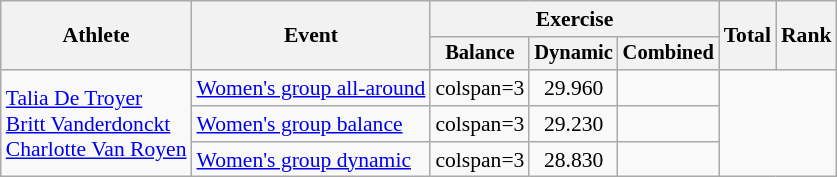<table class="wikitable" style="font-size:90%">
<tr>
<th rowspan=2>Athlete</th>
<th rowspan=2>Event</th>
<th colspan=3>Exercise</th>
<th rowspan=2>Total</th>
<th rowspan=2>Rank</th>
</tr>
<tr style="font-size:95%">
<th>Balance</th>
<th>Dynamic</th>
<th>Combined</th>
</tr>
<tr align=center>
<td rowspan=3 align=left><a href='#'>Talia De Troyer</a><br><a href='#'>Britt Vanderdonckt</a><br><a href='#'>Charlotte Van Royen</a></td>
<td align=left><a href='#'>Women's group all-around</a></td>
<td>colspan=3 </td>
<td>29.960</td>
<td></td>
</tr>
<tr align=center>
<td align=left><a href='#'>Women's group balance</a></td>
<td>colspan=3 </td>
<td>29.230</td>
<td></td>
</tr>
<tr align=center>
<td align=left><a href='#'>Women's group dynamic</a></td>
<td>colspan=3 </td>
<td>28.830</td>
<td></td>
</tr>
</table>
